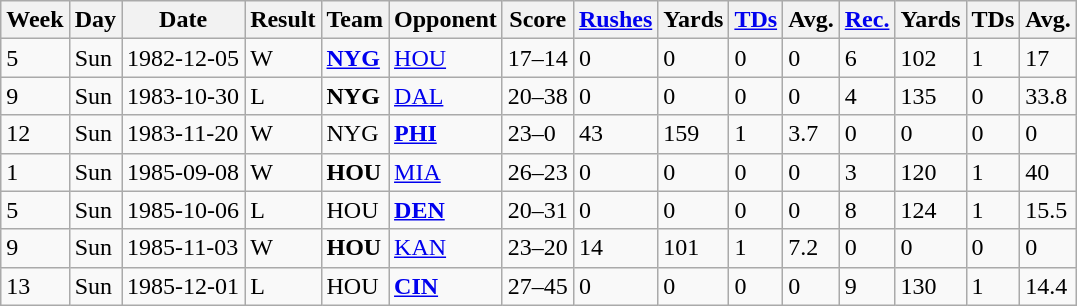<table class=wikitable>
<tr>
<th>Week</th>
<th>Day</th>
<th>Date</th>
<th>Result</th>
<th>Team</th>
<th>Opponent</th>
<th>Score</th>
<th><a href='#'>Rushes</a></th>
<th>Yards</th>
<th><a href='#'>TDs</a></th>
<th>Avg.</th>
<th><a href='#'>Rec.</a></th>
<th>Yards</th>
<th>TDs</th>
<th>Avg.</th>
</tr>
<tr>
<td>5</td>
<td>Sun</td>
<td>1982-12-05</td>
<td>W</td>
<td><strong><a href='#'>NYG</a></strong></td>
<td><a href='#'>HOU</a></td>
<td>17–14</td>
<td>0</td>
<td>0</td>
<td>0</td>
<td>0</td>
<td>6</td>
<td>102</td>
<td>1</td>
<td>17</td>
</tr>
<tr>
<td>9</td>
<td>Sun</td>
<td>1983-10-30</td>
<td>L</td>
<td><strong>NYG</strong></td>
<td><a href='#'>DAL</a></td>
<td>20–38</td>
<td>0</td>
<td>0</td>
<td>0</td>
<td>0</td>
<td>4</td>
<td>135</td>
<td>0</td>
<td>33.8</td>
</tr>
<tr>
<td>12</td>
<td>Sun</td>
<td>1983-11-20</td>
<td>W</td>
<td>NYG</td>
<td><strong><a href='#'>PHI</a></strong></td>
<td>23–0</td>
<td>43</td>
<td>159</td>
<td>1</td>
<td>3.7</td>
<td>0</td>
<td>0</td>
<td>0</td>
<td>0</td>
</tr>
<tr>
<td>1</td>
<td>Sun</td>
<td>1985-09-08</td>
<td>W</td>
<td><strong>HOU</strong></td>
<td><a href='#'>MIA</a></td>
<td>26–23</td>
<td>0</td>
<td>0</td>
<td>0</td>
<td>0</td>
<td>3</td>
<td>120</td>
<td>1</td>
<td>40</td>
</tr>
<tr>
<td>5</td>
<td>Sun</td>
<td>1985-10-06</td>
<td>L</td>
<td>HOU</td>
<td><strong><a href='#'>DEN</a></strong></td>
<td>20–31</td>
<td>0</td>
<td>0</td>
<td>0</td>
<td>0</td>
<td>8</td>
<td>124</td>
<td>1</td>
<td>15.5</td>
</tr>
<tr>
<td>9</td>
<td>Sun</td>
<td>1985-11-03</td>
<td>W</td>
<td><strong>HOU</strong></td>
<td><a href='#'>KAN</a></td>
<td>23–20</td>
<td>14</td>
<td>101</td>
<td>1</td>
<td>7.2</td>
<td>0</td>
<td>0</td>
<td>0</td>
<td>0</td>
</tr>
<tr>
<td>13</td>
<td>Sun</td>
<td>1985-12-01</td>
<td>L</td>
<td>HOU</td>
<td><strong><a href='#'>CIN</a></strong></td>
<td>27–45</td>
<td>0</td>
<td>0</td>
<td>0</td>
<td>0</td>
<td>9</td>
<td>130</td>
<td>1</td>
<td>14.4</td>
</tr>
</table>
